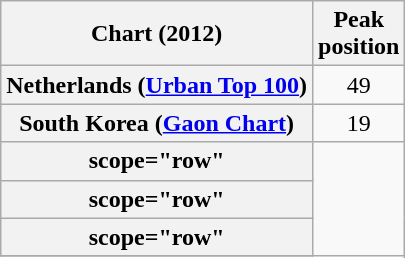<table class="wikitable plainrowheaders sortable">
<tr>
<th scope="col">Chart (2012)</th>
<th scope="col">Peak<br>position</th>
</tr>
<tr>
<th scope="row">Netherlands (<a href='#'>Urban Top 100</a>)</th>
<td align="center">49</td>
</tr>
<tr>
<th scope="row">South Korea (<a href='#'>Gaon Chart</a>)</th>
<td align="center">19</td>
</tr>
<tr>
<th>scope="row"</th>
</tr>
<tr>
<th>scope="row"</th>
</tr>
<tr>
<th>scope="row"</th>
</tr>
<tr>
</tr>
</table>
